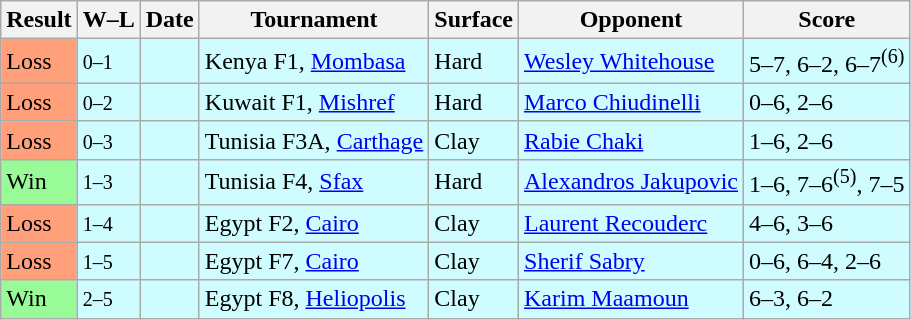<table class="sortable wikitable">
<tr>
<th>Result</th>
<th class="unsortable">W–L</th>
<th>Date</th>
<th>Tournament</th>
<th>Surface</th>
<th>Opponent</th>
<th class="unsortable">Score</th>
</tr>
<tr style="background:#cffcff;">
<td style="background:#ffa07a;">Loss</td>
<td><small>0–1</small></td>
<td></td>
<td>Kenya F1, <a href='#'>Mombasa</a></td>
<td>Hard</td>
<td> <a href='#'>Wesley Whitehouse</a></td>
<td>5–7, 6–2, 6–7<sup>(6)</sup></td>
</tr>
<tr style="background:#cffcff;">
<td style="background:#ffa07a;">Loss</td>
<td><small>0–2</small></td>
<td></td>
<td>Kuwait F1, <a href='#'>Mishref</a></td>
<td>Hard</td>
<td> <a href='#'>Marco Chiudinelli</a></td>
<td>0–6, 2–6</td>
</tr>
<tr style="background:#cffcff;">
<td style="background:#ffa07a;">Loss</td>
<td><small>0–3</small></td>
<td></td>
<td>Tunisia F3A, <a href='#'>Carthage</a></td>
<td>Clay</td>
<td> <a href='#'>Rabie Chaki</a></td>
<td>1–6, 2–6</td>
</tr>
<tr style="background:#cffcff;">
<td style="background:#98fb98;">Win</td>
<td><small>1–3</small></td>
<td></td>
<td>Tunisia F4, <a href='#'>Sfax</a></td>
<td>Hard</td>
<td> <a href='#'>Alexandros Jakupovic</a></td>
<td>1–6, 7–6<sup>(5)</sup>, 7–5</td>
</tr>
<tr style="background:#cffcff;">
<td style="background:#ffa07a;">Loss</td>
<td><small>1–4</small></td>
<td></td>
<td>Egypt F2, <a href='#'>Cairo</a></td>
<td>Clay</td>
<td> <a href='#'>Laurent Recouderc</a></td>
<td>4–6, 3–6</td>
</tr>
<tr style="background:#cffcff;">
<td style="background:#ffa07a;">Loss</td>
<td><small>1–5</small></td>
<td></td>
<td>Egypt F7, <a href='#'>Cairo</a></td>
<td>Clay</td>
<td> <a href='#'>Sherif Sabry</a></td>
<td>0–6, 6–4, 2–6</td>
</tr>
<tr style="background:#cffcff;">
<td style="background:#98fb98;">Win</td>
<td><small>2–5</small></td>
<td></td>
<td>Egypt F8, <a href='#'>Heliopolis</a></td>
<td>Clay</td>
<td> <a href='#'>Karim Maamoun</a></td>
<td>6–3, 6–2</td>
</tr>
</table>
